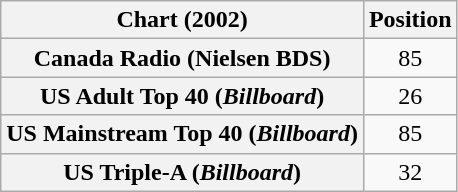<table class="wikitable sortable plainrowheaders" style="text-align:center">
<tr>
<th>Chart (2002)</th>
<th>Position</th>
</tr>
<tr>
<th scope="row">Canada Radio (Nielsen BDS)</th>
<td>85</td>
</tr>
<tr>
<th scope="row">US Adult Top 40 (<em>Billboard</em>)</th>
<td>26</td>
</tr>
<tr>
<th scope="row">US Mainstream Top 40 (<em>Billboard</em>)</th>
<td>85</td>
</tr>
<tr>
<th scope="row">US Triple-A (<em>Billboard</em>)</th>
<td>32</td>
</tr>
</table>
